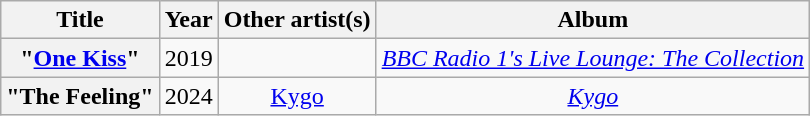<table class="wikitable plainrowheaders" style="text-align:center;">
<tr>
<th scope="col">Title</th>
<th scope="col">Year</th>
<th scope="col">Other artist(s)</th>
<th scope="col">Album</th>
</tr>
<tr>
<th scope="row">"<a href='#'>One Kiss</a>"</th>
<td>2019</td>
<td></td>
<td><em><a href='#'>BBC Radio 1's Live Lounge: The Collection</a></em></td>
</tr>
<tr>
<th scope="row">"The Feeling"</th>
<td>2024</td>
<td><a href='#'>Kygo</a></td>
<td><em><a href='#'>Kygo</a></em></td>
</tr>
</table>
